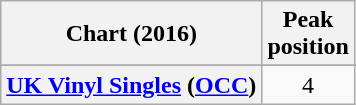<table class="wikitable plainrowheaders" style="text-align:center">
<tr>
<th scope="col">Chart (2016)</th>
<th scope="col">Peak<br>position</th>
</tr>
<tr>
</tr>
<tr>
<th scope="row"><a href='#'>UK Vinyl Singles</a> (<a href='#'>OCC</a>)</th>
<td>4</td>
</tr>
</table>
